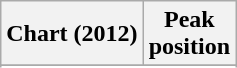<table class="wikitable sortable">
<tr>
<th align="left">Chart (2012)</th>
<th align="center">Peak<br>position</th>
</tr>
<tr>
</tr>
<tr>
</tr>
<tr>
</tr>
<tr>
</tr>
<tr>
</tr>
</table>
